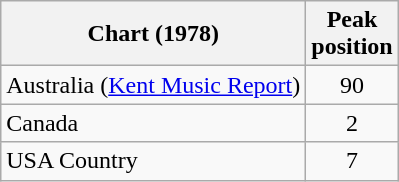<table class="wikitable">
<tr>
<th>Chart (1978)</th>
<th>Peak<br>position</th>
</tr>
<tr>
<td>Australia (<a href='#'>Kent Music Report</a>)</td>
<td style="text-align:center;">90</td>
</tr>
<tr>
<td>Canada</td>
<td style="text-align:center;">2</td>
</tr>
<tr>
<td>USA Country</td>
<td style="text-align:center;">7</td>
</tr>
</table>
